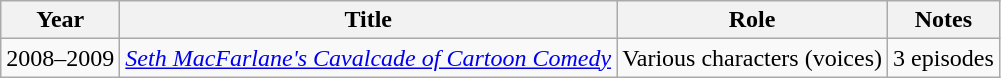<table class="wikitable">
<tr>
<th>Year</th>
<th>Title</th>
<th>Role</th>
<th>Notes</th>
</tr>
<tr>
<td>2008–2009</td>
<td><em><a href='#'>Seth MacFarlane's Cavalcade of Cartoon Comedy</a></em></td>
<td>Various characters (voices)</td>
<td>3 episodes</td>
</tr>
</table>
